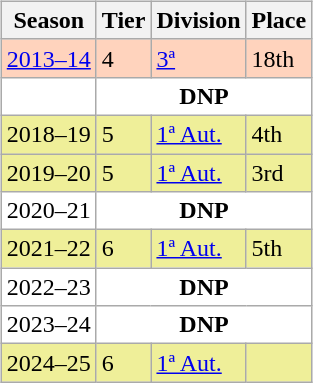<table>
<tr>
<td valign="top" width=0%><br><table class="wikitable">
<tr style="background:#f0f6fa;">
<th>Season</th>
<th>Tier</th>
<th>Division</th>
<th>Place</th>
</tr>
<tr>
<td style="background:#FFD3BD;"><a href='#'>2013–14</a></td>
<td style="background:#FFD3BD;">4</td>
<td style="background:#FFD3BD;"><a href='#'>3ª</a></td>
<td style="background:#FFD3BD;">18th</td>
</tr>
<tr>
<td style="background:#FFFFFF;"></td>
<th style="background:#FFFFFF;" colspan="3">DNP</th>
</tr>
<tr>
<td style="background:#EFEF99;">2018–19</td>
<td style="background:#EFEF99;">5</td>
<td style="background:#EFEF99;"><a href='#'>1ª Aut.</a></td>
<td style="background:#EFEF99;">4th</td>
</tr>
<tr>
<td style="background:#EFEF99;">2019–20</td>
<td style="background:#EFEF99;">5</td>
<td style="background:#EFEF99;"><a href='#'>1ª Aut.</a></td>
<td style="background:#EFEF99;">3rd</td>
</tr>
<tr>
<td style="background:#FFFFFF;">2020–21</td>
<th style="background:#FFFFFF;" colspan="3">DNP</th>
</tr>
<tr>
<td style="background:#EFEF99;">2021–22</td>
<td style="background:#EFEF99;">6</td>
<td style="background:#EFEF99;"><a href='#'>1ª Aut.</a></td>
<td style="background:#EFEF99;">5th</td>
</tr>
<tr>
<td style="background:#FFFFFF;">2022–23</td>
<th style="background:#FFFFFF;" colspan="3">DNP</th>
</tr>
<tr>
<td style="background:#FFFFFF;">2023–24</td>
<th style="background:#FFFFFF;" colspan="3">DNP</th>
</tr>
<tr>
<td style="background:#EFEF99;">2024–25</td>
<td style="background:#EFEF99;">6</td>
<td style="background:#EFEF99;"><a href='#'>1ª Aut.</a></td>
<td style="background:#EFEF99;"></td>
</tr>
</table>
</td>
</tr>
</table>
